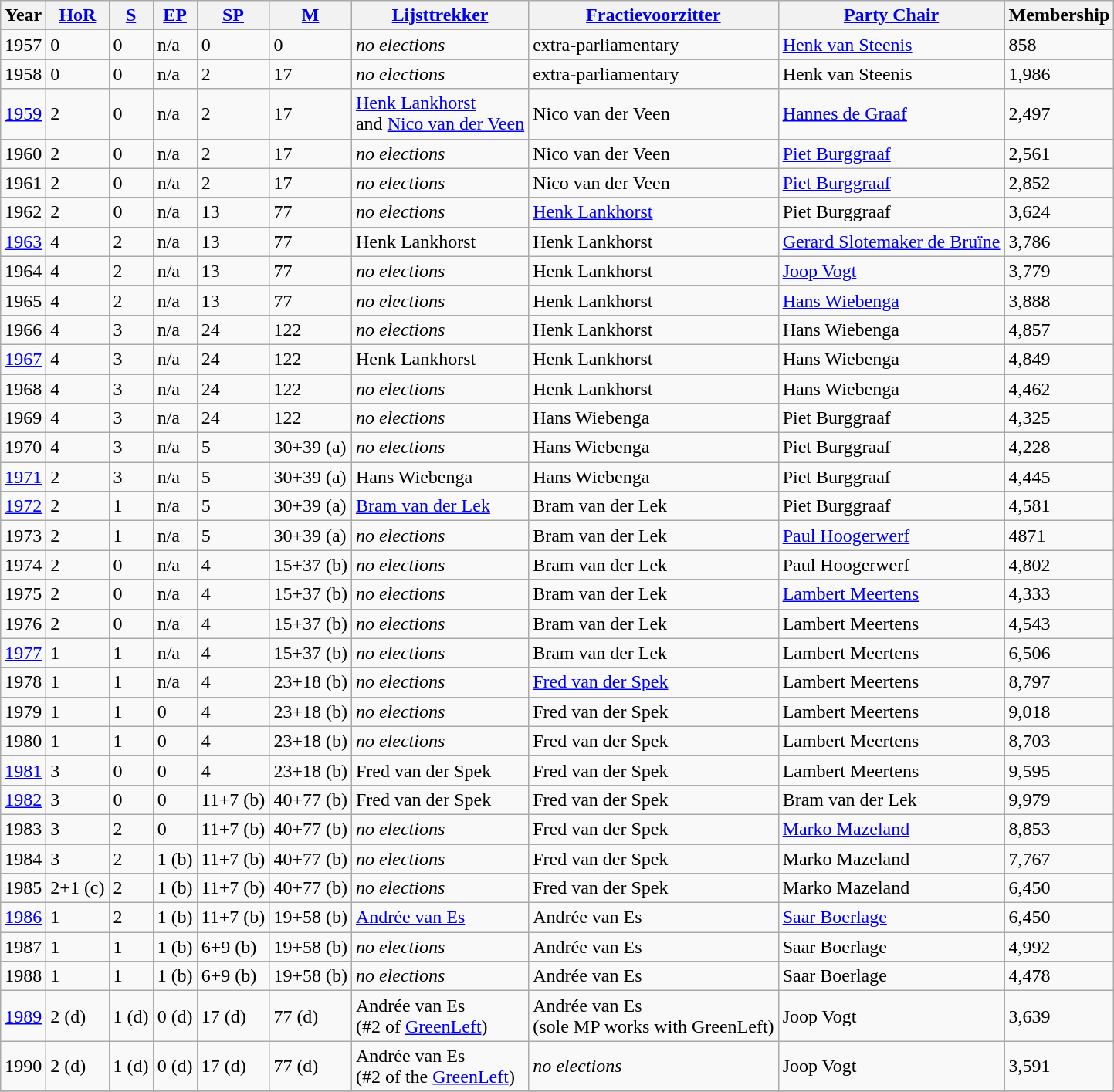<table class="wikitable">
<tr>
<th>Year</th>
<th><a href='#'>HoR</a></th>
<th><a href='#'>S</a></th>
<th><a href='#'>EP</a></th>
<th><a href='#'>SP</a></th>
<th><a href='#'>M</a></th>
<th><a href='#'>Lijsttrekker</a></th>
<th><a href='#'>Fractievoorzitter</a></th>
<th><a href='#'>Party Chair</a></th>
<th>Membership</th>
</tr>
<tr>
<td>1957</td>
<td>0</td>
<td>0</td>
<td>n/a</td>
<td>0</td>
<td>0</td>
<td><em>no elections</em></td>
<td>extra-parliamentary</td>
<td><a href='#'>Henk van Steenis</a></td>
<td>858</td>
</tr>
<tr>
<td>1958</td>
<td>0</td>
<td>0</td>
<td>n/a</td>
<td>2</td>
<td>17</td>
<td><em>no elections</em></td>
<td>extra-parliamentary</td>
<td>Henk van Steenis</td>
<td>1,986</td>
</tr>
<tr>
<td><a href='#'>1959</a></td>
<td>2</td>
<td>0</td>
<td>n/a</td>
<td>2</td>
<td>17</td>
<td><a href='#'>Henk Lankhorst</a> <br> and <a href='#'>Nico van der Veen</a></td>
<td>Nico van der Veen</td>
<td><a href='#'>Hannes de Graaf</a></td>
<td>2,497</td>
</tr>
<tr>
<td>1960</td>
<td>2</td>
<td>0</td>
<td>n/a</td>
<td>2</td>
<td>17</td>
<td><em>no elections</em></td>
<td>Nico van der Veen</td>
<td><a href='#'>Piet Burggraaf</a></td>
<td>2,561</td>
</tr>
<tr>
<td>1961</td>
<td>2</td>
<td>0</td>
<td>n/a</td>
<td>2</td>
<td>17</td>
<td><em>no elections</em></td>
<td>Nico van der Veen</td>
<td><a href='#'>Piet Burggraaf</a></td>
<td>2,852</td>
</tr>
<tr>
<td>1962</td>
<td>2</td>
<td>0</td>
<td>n/a</td>
<td>13</td>
<td>77</td>
<td><em>no elections</em></td>
<td><a href='#'>Henk Lankhorst</a></td>
<td>Piet Burggraaf</td>
<td>3,624</td>
</tr>
<tr>
<td><a href='#'>1963</a></td>
<td>4</td>
<td>2</td>
<td>n/a</td>
<td>13</td>
<td>77</td>
<td>Henk Lankhorst</td>
<td>Henk Lankhorst</td>
<td><a href='#'>Gerard Slotemaker de Bruïne</a></td>
<td>3,786</td>
</tr>
<tr>
<td>1964</td>
<td>4</td>
<td>2</td>
<td>n/a</td>
<td>13</td>
<td>77</td>
<td><em>no elections</em></td>
<td>Henk Lankhorst</td>
<td><a href='#'>Joop Vogt</a></td>
<td>3,779</td>
</tr>
<tr>
<td>1965</td>
<td>4</td>
<td>2</td>
<td>n/a</td>
<td>13</td>
<td>77</td>
<td><em>no elections</em></td>
<td>Henk Lankhorst</td>
<td><a href='#'>Hans Wiebenga</a></td>
<td>3,888</td>
</tr>
<tr>
<td>1966</td>
<td>4</td>
<td>3</td>
<td>n/a</td>
<td>24</td>
<td>122</td>
<td><em>no elections</em></td>
<td>Henk Lankhorst</td>
<td>Hans Wiebenga</td>
<td>4,857</td>
</tr>
<tr>
<td><a href='#'>1967</a></td>
<td>4</td>
<td>3</td>
<td>n/a</td>
<td>24</td>
<td>122</td>
<td>Henk Lankhorst</td>
<td>Henk Lankhorst</td>
<td>Hans Wiebenga</td>
<td>4,849</td>
</tr>
<tr>
<td>1968</td>
<td>4</td>
<td>3</td>
<td>n/a</td>
<td>24</td>
<td>122</td>
<td><em>no elections</em></td>
<td>Henk Lankhorst</td>
<td>Hans Wiebenga</td>
<td>4,462</td>
</tr>
<tr>
<td>1969</td>
<td>4</td>
<td>3</td>
<td>n/a</td>
<td>24</td>
<td>122</td>
<td><em>no elections</em></td>
<td>Hans Wiebenga</td>
<td>Piet Burggraaf</td>
<td>4,325</td>
</tr>
<tr>
<td>1970</td>
<td>4</td>
<td>3</td>
<td>n/a</td>
<td>5</td>
<td>30+39 (a)</td>
<td><em>no elections</em></td>
<td>Hans Wiebenga</td>
<td>Piet Burggraaf</td>
<td>4,228</td>
</tr>
<tr>
<td><a href='#'>1971</a></td>
<td>2</td>
<td>3</td>
<td>n/a</td>
<td>5</td>
<td>30+39 (a)</td>
<td>Hans Wiebenga</td>
<td>Hans Wiebenga</td>
<td>Piet Burggraaf</td>
<td>4,445</td>
</tr>
<tr>
<td><a href='#'>1972</a></td>
<td>2</td>
<td>1</td>
<td>n/a</td>
<td>5</td>
<td>30+39 (a)</td>
<td><a href='#'>Bram van der Lek</a></td>
<td>Bram van der Lek</td>
<td>Piet Burggraaf</td>
<td>4,581</td>
</tr>
<tr>
<td>1973</td>
<td>2</td>
<td>1</td>
<td>n/a</td>
<td>5</td>
<td>30+39 (a)</td>
<td><em>no elections</em></td>
<td>Bram van der Lek</td>
<td><a href='#'>Paul Hoogerwerf</a></td>
<td>4871</td>
</tr>
<tr>
<td>1974</td>
<td>2</td>
<td>0</td>
<td>n/a</td>
<td>4</td>
<td>15+37 (b)</td>
<td><em>no elections</em></td>
<td>Bram van der Lek</td>
<td>Paul Hoogerwerf</td>
<td>4,802</td>
</tr>
<tr>
<td>1975</td>
<td>2</td>
<td>0</td>
<td>n/a</td>
<td>4</td>
<td>15+37 (b)</td>
<td><em>no elections</em></td>
<td>Bram van der Lek</td>
<td><a href='#'>Lambert Meertens</a></td>
<td>4,333</td>
</tr>
<tr>
<td>1976</td>
<td>2</td>
<td>0</td>
<td>n/a</td>
<td>4</td>
<td>15+37 (b)</td>
<td><em>no elections</em></td>
<td>Bram van der Lek</td>
<td>Lambert Meertens</td>
<td>4,543</td>
</tr>
<tr>
<td><a href='#'>1977</a></td>
<td>1</td>
<td>1</td>
<td>n/a</td>
<td>4</td>
<td>15+37 (b)</td>
<td><em>no elections</em></td>
<td>Bram van der Lek</td>
<td>Lambert Meertens</td>
<td>6,506</td>
</tr>
<tr>
<td>1978</td>
<td>1</td>
<td>1</td>
<td>n/a</td>
<td>4</td>
<td>23+18 (b)</td>
<td><em>no elections</em></td>
<td><a href='#'>Fred van der Spek</a></td>
<td>Lambert Meertens</td>
<td>8,797</td>
</tr>
<tr>
<td>1979</td>
<td>1</td>
<td>1</td>
<td>0</td>
<td>4</td>
<td>23+18 (b)</td>
<td><em>no elections</em></td>
<td>Fred van der Spek</td>
<td>Lambert Meertens</td>
<td>9,018</td>
</tr>
<tr>
<td>1980</td>
<td>1</td>
<td>1</td>
<td>0</td>
<td>4</td>
<td>23+18 (b)</td>
<td><em>no elections</em></td>
<td>Fred van der Spek</td>
<td>Lambert Meertens</td>
<td>8,703</td>
</tr>
<tr>
<td><a href='#'>1981</a></td>
<td>3</td>
<td>0</td>
<td>0</td>
<td>4</td>
<td>23+18 (b)</td>
<td>Fred van der Spek</td>
<td>Fred van der Spek</td>
<td>Lambert Meertens</td>
<td>9,595</td>
</tr>
<tr>
<td><a href='#'>1982</a></td>
<td>3</td>
<td>0</td>
<td>0</td>
<td>11+7 (b)</td>
<td>40+77 (b)</td>
<td>Fred van der Spek</td>
<td>Fred van der Spek</td>
<td>Bram van der Lek</td>
<td>9,979</td>
</tr>
<tr>
<td>1983</td>
<td>3</td>
<td>2</td>
<td>0</td>
<td>11+7 (b)</td>
<td>40+77 (b)</td>
<td><em>no elections</em></td>
<td>Fred van der Spek</td>
<td><a href='#'>Marko Mazeland</a></td>
<td>8,853</td>
</tr>
<tr>
<td>1984</td>
<td>3</td>
<td>2</td>
<td>1 (b)</td>
<td>11+7 (b)</td>
<td>40+77 (b)</td>
<td><em>no elections</em></td>
<td>Fred van der Spek</td>
<td>Marko Mazeland</td>
<td>7,767</td>
</tr>
<tr>
<td>1985</td>
<td>2+1 (c)</td>
<td>2</td>
<td>1 (b)</td>
<td>11+7 (b)</td>
<td>40+77 (b)</td>
<td><em>no elections</em></td>
<td>Fred van der Spek</td>
<td>Marko Mazeland</td>
<td>6,450</td>
</tr>
<tr>
<td><a href='#'>1986</a></td>
<td>1</td>
<td>2</td>
<td>1 (b)</td>
<td>11+7 (b)</td>
<td>19+58 (b)</td>
<td><a href='#'>Andrée van Es</a></td>
<td>Andrée van Es</td>
<td><a href='#'>Saar Boerlage</a></td>
<td>6,450</td>
</tr>
<tr>
<td>1987</td>
<td>1</td>
<td>1</td>
<td>1 (b)</td>
<td>6+9 (b)</td>
<td>19+58 (b)</td>
<td><em>no elections</em></td>
<td>Andrée van Es</td>
<td>Saar Boerlage</td>
<td>4,992</td>
</tr>
<tr>
<td>1988</td>
<td>1</td>
<td>1</td>
<td>1 (b)</td>
<td>6+9 (b)</td>
<td>19+58 (b)</td>
<td><em>no elections</em></td>
<td>Andrée van Es</td>
<td>Saar Boerlage</td>
<td>4,478</td>
</tr>
<tr>
<td><a href='#'>1989</a></td>
<td>2 (d)</td>
<td>1 (d)</td>
<td>0 (d)</td>
<td>17 (d)</td>
<td>77 (d)</td>
<td>Andrée van Es<br>(#2 of <a href='#'>GreenLeft</a>)</td>
<td>Andrée van Es<br>(sole MP works with GreenLeft)</td>
<td>Joop Vogt</td>
<td>3,639</td>
</tr>
<tr>
<td>1990</td>
<td>2 (d)</td>
<td>1 (d)</td>
<td>0 (d)</td>
<td>17 (d)</td>
<td>77 (d)</td>
<td>Andrée van Es<br>(#2 of the <a href='#'>GreenLeft</a>)</td>
<td><em>no elections</em></td>
<td>Joop Vogt</td>
<td>3,591</td>
</tr>
<tr>
</tr>
</table>
